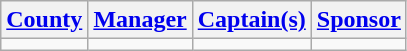<table class="wikitable sortable" style="text-align:center">
<tr>
<th><a href='#'>County</a></th>
<th><a href='#'>Manager</a></th>
<th><a href='#'>Captain(s)</a></th>
<th><a href='#'>Sponsor</a></th>
</tr>
<tr>
<td></td>
<td></td>
<td></td>
<td></td>
</tr>
</table>
